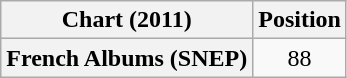<table class="wikitable plainrowheaders">
<tr>
<th scope="col">Chart (2011)</th>
<th scope="col">Position</th>
</tr>
<tr>
<th scope="row">French Albums (SNEP)</th>
<td align="center">88</td>
</tr>
</table>
